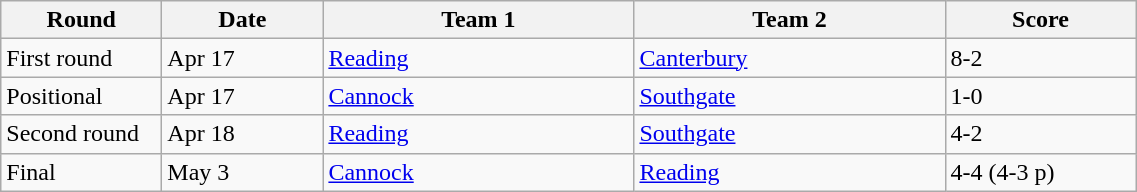<table class="wikitable" style="font-size: 100%">
<tr>
<th width=100>Round</th>
<th width=100>Date</th>
<th width=200>Team 1</th>
<th width=200>Team 2</th>
<th width=120>Score</th>
</tr>
<tr>
<td>First round</td>
<td>Apr 17</td>
<td><a href='#'>Reading</a></td>
<td><a href='#'>Canterbury</a></td>
<td>8-2</td>
</tr>
<tr>
<td>Positional</td>
<td>Apr 17</td>
<td><a href='#'>Cannock</a></td>
<td><a href='#'>Southgate</a></td>
<td>1-0</td>
</tr>
<tr>
<td>Second round</td>
<td>Apr 18</td>
<td><a href='#'>Reading</a></td>
<td><a href='#'>Southgate</a></td>
<td>4-2</td>
</tr>
<tr>
<td>Final </td>
<td>May 3</td>
<td><a href='#'>Cannock</a></td>
<td><a href='#'>Reading</a></td>
<td>4-4 (4-3 p)</td>
</tr>
</table>
